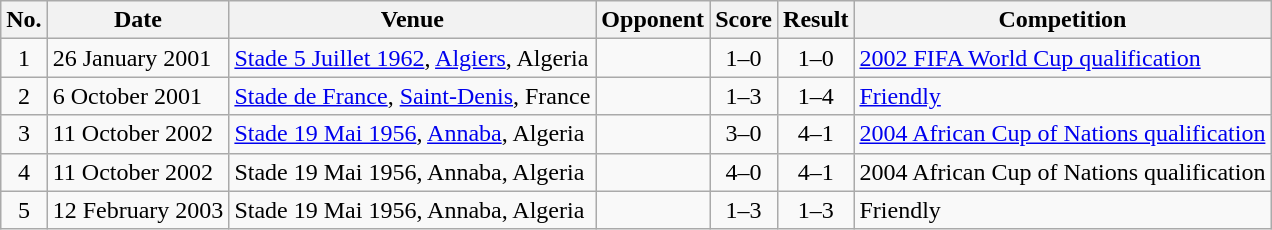<table class="wikitable sortable">
<tr>
<th scope="col">No.</th>
<th scope="col">Date</th>
<th scope="col">Venue</th>
<th scope="col">Opponent</th>
<th scope="col">Score</th>
<th scope="col">Result</th>
<th scope="col">Competition</th>
</tr>
<tr>
<td style="text-align:center">1</td>
<td>26 January 2001</td>
<td><a href='#'>Stade 5 Juillet 1962</a>, <a href='#'>Algiers</a>, Algeria</td>
<td></td>
<td style="text-align:center">1–0</td>
<td style="text-align:center">1–0</td>
<td><a href='#'>2002 FIFA World Cup qualification</a></td>
</tr>
<tr>
<td style="text-align:center">2</td>
<td>6 October 2001</td>
<td><a href='#'>Stade de France</a>, <a href='#'>Saint-Denis</a>, France</td>
<td></td>
<td style="text-align:center">1–3</td>
<td style="text-align:center">1–4</td>
<td><a href='#'>Friendly</a></td>
</tr>
<tr>
<td style="text-align:center">3</td>
<td>11 October 2002</td>
<td><a href='#'>Stade 19 Mai 1956</a>, <a href='#'>Annaba</a>, Algeria</td>
<td></td>
<td style="text-align:center">3–0</td>
<td style="text-align:center">4–1</td>
<td><a href='#'>2004 African Cup of Nations qualification</a></td>
</tr>
<tr>
<td style="text-align:center">4</td>
<td>11 October 2002</td>
<td>Stade 19 Mai 1956, Annaba, Algeria</td>
<td></td>
<td style="text-align:center">4–0</td>
<td style="text-align:center">4–1</td>
<td>2004 African Cup of Nations qualification</td>
</tr>
<tr>
<td style="text-align:center">5</td>
<td>12 February 2003</td>
<td>Stade 19 Mai 1956, Annaba, Algeria</td>
<td></td>
<td style="text-align:center">1–3</td>
<td style="text-align:center">1–3</td>
<td>Friendly</td>
</tr>
</table>
